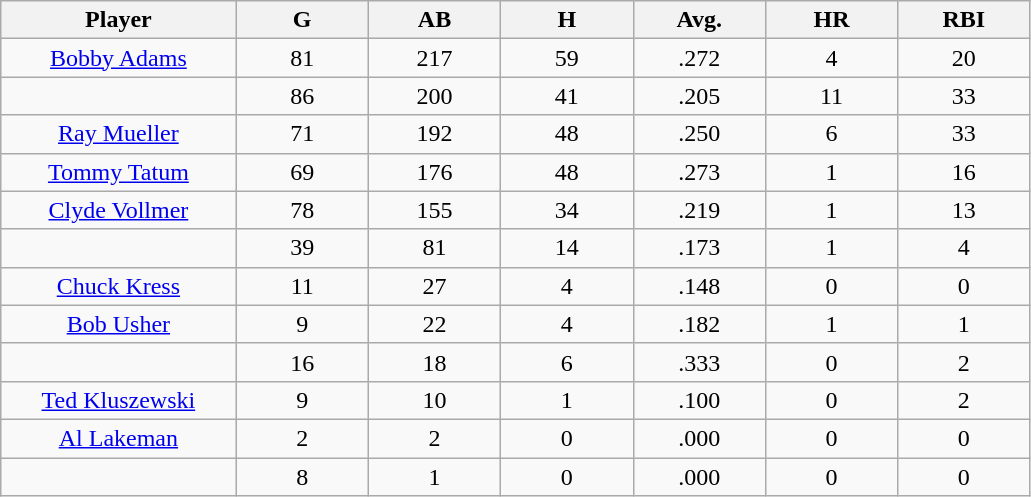<table class="wikitable sortable">
<tr>
<th bgcolor="#DDDDFF" width="16%">Player</th>
<th bgcolor="#DDDDFF" width="9%">G</th>
<th bgcolor="#DDDDFF" width="9%">AB</th>
<th bgcolor="#DDDDFF" width="9%">H</th>
<th bgcolor="#DDDDFF" width="9%">Avg.</th>
<th bgcolor="#DDDDFF" width="9%">HR</th>
<th bgcolor="#DDDDFF" width="9%">RBI</th>
</tr>
<tr align="center">
<td><a href='#'>Bobby Adams</a></td>
<td>81</td>
<td>217</td>
<td>59</td>
<td>.272</td>
<td>4</td>
<td>20</td>
</tr>
<tr align="center">
<td></td>
<td>86</td>
<td>200</td>
<td>41</td>
<td>.205</td>
<td>11</td>
<td>33</td>
</tr>
<tr align="center">
<td><a href='#'>Ray Mueller</a></td>
<td>71</td>
<td>192</td>
<td>48</td>
<td>.250</td>
<td>6</td>
<td>33</td>
</tr>
<tr align="center">
<td><a href='#'>Tommy Tatum</a></td>
<td>69</td>
<td>176</td>
<td>48</td>
<td>.273</td>
<td>1</td>
<td>16</td>
</tr>
<tr align="center">
<td><a href='#'>Clyde Vollmer</a></td>
<td>78</td>
<td>155</td>
<td>34</td>
<td>.219</td>
<td>1</td>
<td>13</td>
</tr>
<tr align="center">
<td></td>
<td>39</td>
<td>81</td>
<td>14</td>
<td>.173</td>
<td>1</td>
<td>4</td>
</tr>
<tr align="center">
<td><a href='#'>Chuck Kress</a></td>
<td>11</td>
<td>27</td>
<td>4</td>
<td>.148</td>
<td>0</td>
<td>0</td>
</tr>
<tr align="center">
<td><a href='#'>Bob Usher</a></td>
<td>9</td>
<td>22</td>
<td>4</td>
<td>.182</td>
<td>1</td>
<td>1</td>
</tr>
<tr align="center">
<td></td>
<td>16</td>
<td>18</td>
<td>6</td>
<td>.333</td>
<td>0</td>
<td>2</td>
</tr>
<tr align="center">
<td><a href='#'>Ted Kluszewski</a></td>
<td>9</td>
<td>10</td>
<td>1</td>
<td>.100</td>
<td>0</td>
<td>2</td>
</tr>
<tr align="center">
<td><a href='#'>Al Lakeman</a></td>
<td>2</td>
<td>2</td>
<td>0</td>
<td>.000</td>
<td>0</td>
<td>0</td>
</tr>
<tr align="center">
<td></td>
<td>8</td>
<td>1</td>
<td>0</td>
<td>.000</td>
<td>0</td>
<td>0</td>
</tr>
</table>
